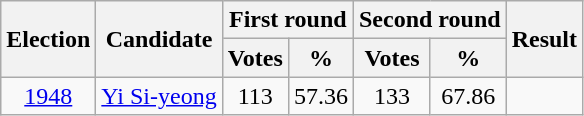<table class="wikitable" style="text-align:center">
<tr>
<th rowspan="2">Election</th>
<th rowspan="2">Candidate</th>
<th colspan="2">First round</th>
<th colspan="2">Second round</th>
<th rowspan="2">Result</th>
</tr>
<tr>
<th>Votes</th>
<th>%</th>
<th>Votes</th>
<th>%</th>
</tr>
<tr>
<td><a href='#'>1948</a></td>
<td><a href='#'>Yi Si-yeong</a></td>
<td>113</td>
<td>57.36</td>
<td>133</td>
<td>67.86</td>
<td></td>
</tr>
</table>
